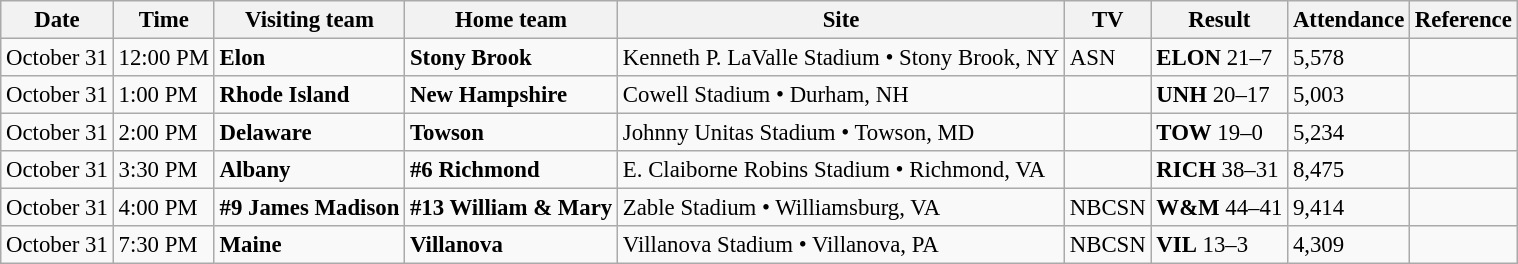<table class="wikitable" style="font-size:95%;">
<tr>
<th>Date</th>
<th>Time</th>
<th>Visiting team</th>
<th>Home team</th>
<th>Site</th>
<th>TV</th>
<th>Result</th>
<th>Attendance</th>
<th class="unsortable">Reference</th>
</tr>
<tr bgcolor=>
<td>October 31</td>
<td>12:00 PM</td>
<td><strong>Elon</strong></td>
<td><strong>Stony Brook</strong></td>
<td>Kenneth P. LaValle Stadium • Stony Brook, NY</td>
<td>ASN</td>
<td><strong>ELON</strong> 21–7</td>
<td>5,578</td>
<td></td>
</tr>
<tr bgcolor=>
<td>October 31</td>
<td>1:00 PM</td>
<td><strong>Rhode Island</strong></td>
<td><strong>New Hampshire</strong></td>
<td>Cowell Stadium • Durham, NH</td>
<td></td>
<td><strong>UNH</strong> 20–17</td>
<td>5,003</td>
<td></td>
</tr>
<tr bgcolor=>
<td>October 31</td>
<td>2:00 PM</td>
<td><strong>Delaware</strong></td>
<td><strong>Towson</strong></td>
<td>Johnny Unitas Stadium • Towson, MD</td>
<td></td>
<td><strong>TOW</strong> 19–0</td>
<td>5,234</td>
<td></td>
</tr>
<tr bgcolor=>
<td>October 31</td>
<td>3:30 PM</td>
<td><strong>Albany</strong></td>
<td><strong>#6 Richmond</strong></td>
<td>E. Claiborne Robins Stadium • Richmond, VA</td>
<td></td>
<td><strong>RICH</strong> 38–31</td>
<td>8,475</td>
<td></td>
</tr>
<tr bgcolor=>
<td>October 31</td>
<td>4:00 PM</td>
<td><strong>#9 James Madison</strong></td>
<td><strong>#13 William & Mary</strong></td>
<td>Zable Stadium • Williamsburg, VA</td>
<td>NBCSN</td>
<td><strong>W&M</strong> 44–41</td>
<td>9,414</td>
<td></td>
</tr>
<tr bgcolor=>
<td>October 31</td>
<td>7:30 PM</td>
<td><strong>Maine</strong></td>
<td><strong>Villanova</strong></td>
<td>Villanova Stadium • Villanova, PA</td>
<td>NBCSN</td>
<td><strong>VIL</strong> 13–3</td>
<td>4,309</td>
<td></td>
</tr>
</table>
